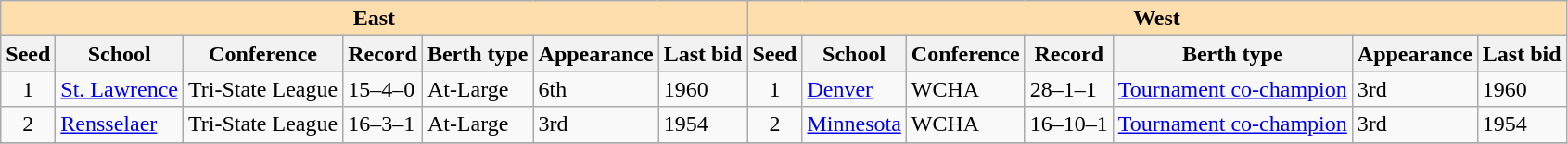<table class="wikitable">
<tr>
<th colspan="7" style="background:#ffdead;">East</th>
<th colspan="7" style="background:#ffdead;">West</th>
</tr>
<tr>
<th>Seed</th>
<th>School</th>
<th>Conference</th>
<th>Record</th>
<th>Berth type</th>
<th>Appearance</th>
<th>Last bid</th>
<th>Seed</th>
<th>School</th>
<th>Conference</th>
<th>Record</th>
<th>Berth type</th>
<th>Appearance</th>
<th>Last bid</th>
</tr>
<tr>
<td align=center>1</td>
<td><a href='#'>St. Lawrence</a></td>
<td>Tri-State League</td>
<td>15–4–0</td>
<td>At-Large</td>
<td>6th</td>
<td>1960</td>
<td align=center>1</td>
<td><a href='#'>Denver</a></td>
<td>WCHA</td>
<td>28–1–1</td>
<td><a href='#'>Tournament co-champion</a></td>
<td>3rd</td>
<td>1960</td>
</tr>
<tr>
<td align=center>2</td>
<td><a href='#'>Rensselaer</a></td>
<td>Tri-State League</td>
<td>16–3–1</td>
<td>At-Large</td>
<td>3rd</td>
<td>1954</td>
<td align=center>2</td>
<td><a href='#'>Minnesota</a></td>
<td>WCHA</td>
<td>16–10–1</td>
<td><a href='#'>Tournament co-champion</a></td>
<td>3rd</td>
<td>1954</td>
</tr>
<tr>
</tr>
</table>
